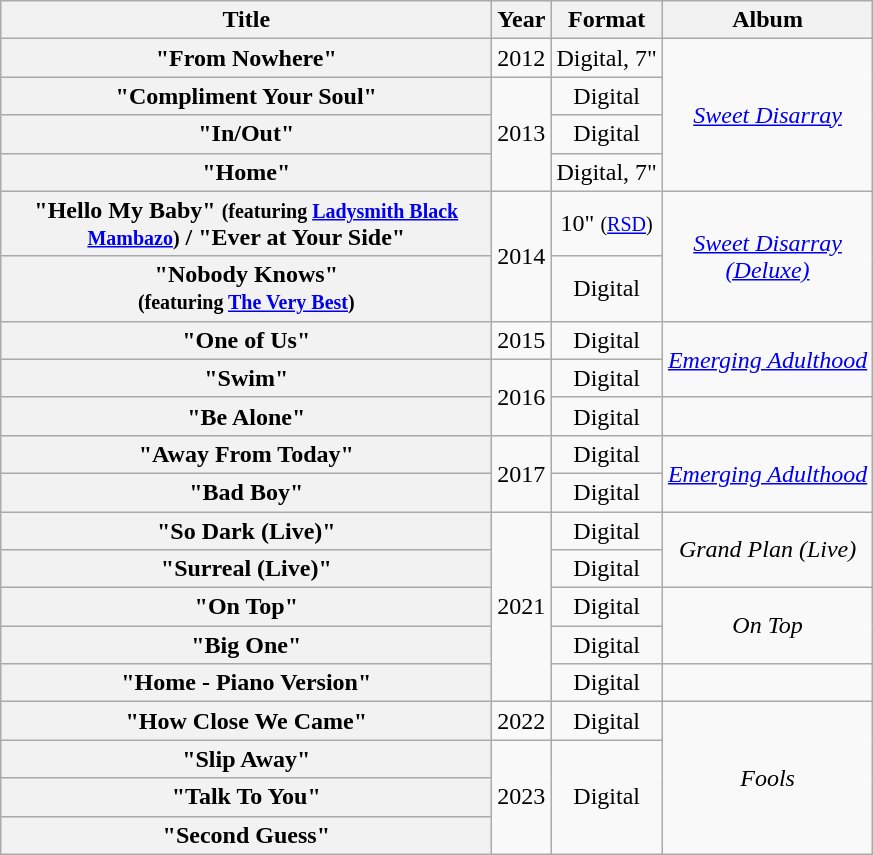<table class="wikitable plainrowheaders" style="text-align:center;">
<tr>
<th scope="col" style="width:20em;">Title</th>
<th>Year</th>
<th>Format</th>
<th>Album</th>
</tr>
<tr>
<th scope="row">"From Nowhere"</th>
<td>2012</td>
<td>Digital, 7"</td>
<td rowspan="4"><em><a href='#'>Sweet Disarray</a></em></td>
</tr>
<tr>
<th scope="row">"Compliment Your Soul"</th>
<td rowspan="3">2013</td>
<td>Digital</td>
</tr>
<tr>
<th scope="row">"In/Out"</th>
<td>Digital</td>
</tr>
<tr>
<th scope="row">"Home"</th>
<td>Digital, 7"</td>
</tr>
<tr>
<th scope="row">"Hello My Baby" <small>(featuring <a href='#'>Ladysmith Black Mambazo</a>)</small> / "Ever at Your Side"</th>
<td rowspan="2">2014</td>
<td>10" <small>(<a href='#'>RSD</a>)</small></td>
<td rowspan="2"><em><a href='#'>Sweet Disarray<br>(Deluxe)</a></em></td>
</tr>
<tr>
<th scope="row">"Nobody Knows"<br><small>(featuring <a href='#'>The Very Best</a>)</small></th>
<td>Digital</td>
</tr>
<tr>
<th scope="row">"One of Us"</th>
<td>2015</td>
<td>Digital</td>
<td rowspan="2"><em><a href='#'>Emerging Adulthood</a></em></td>
</tr>
<tr>
<th scope="row">"Swim"</th>
<td rowspan="2">2016</td>
<td>Digital</td>
</tr>
<tr>
<th scope="row">"Be Alone"</th>
<td>Digital</td>
<td></td>
</tr>
<tr>
<th scope="row">"Away From Today"</th>
<td rowspan="2">2017</td>
<td>Digital</td>
<td rowspan="2"><em><a href='#'>Emerging Adulthood</a></em></td>
</tr>
<tr>
<th scope="row">"Bad Boy"</th>
<td>Digital</td>
</tr>
<tr>
<th scope="row">"So Dark (Live)"</th>
<td rowspan="5">2021</td>
<td>Digital</td>
<td rowspan="2"><em>Grand Plan (Live)</em></td>
</tr>
<tr>
<th scope="row">"Surreal (Live)"</th>
<td>Digital</td>
</tr>
<tr>
<th scope="row">"On Top"</th>
<td>Digital</td>
<td rowspan="2"><em>On Top</em></td>
</tr>
<tr>
<th scope="row">"Big One"</th>
<td>Digital</td>
</tr>
<tr>
<th scope="row">"Home - Piano Version"</th>
<td>Digital</td>
<td></td>
</tr>
<tr>
<th scope="row">"How Close We Came"</th>
<td rowspan="1">2022</td>
<td>Digital</td>
<td rowspan="4"><em>Fools</em></td>
</tr>
<tr>
<th scope="row">"Slip Away"</th>
<td rowspan="3">2023</td>
<td rowspan="3">Digital</td>
</tr>
<tr>
<th scope="row">"Talk To You"</th>
</tr>
<tr>
<th scope="row">"Second Guess"</th>
</tr>
</table>
